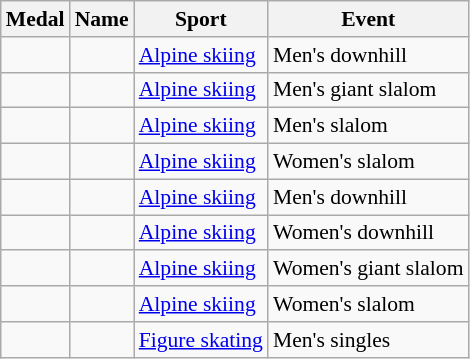<table class="wikitable sortable" style="font-size:90%">
<tr>
<th>Medal</th>
<th>Name</th>
<th>Sport</th>
<th>Event</th>
</tr>
<tr>
<td></td>
<td></td>
<td><a href='#'>Alpine skiing</a></td>
<td>Men's downhill</td>
</tr>
<tr>
<td></td>
<td></td>
<td><a href='#'>Alpine skiing</a></td>
<td>Men's giant slalom</td>
</tr>
<tr>
<td></td>
<td></td>
<td><a href='#'>Alpine skiing</a></td>
<td>Men's slalom</td>
</tr>
<tr>
<td></td>
<td></td>
<td><a href='#'>Alpine skiing</a></td>
<td>Women's slalom</td>
</tr>
<tr>
<td></td>
<td></td>
<td><a href='#'>Alpine skiing</a></td>
<td>Men's downhill</td>
</tr>
<tr>
<td></td>
<td></td>
<td><a href='#'>Alpine skiing</a></td>
<td>Women's downhill</td>
</tr>
<tr>
<td></td>
<td></td>
<td><a href='#'>Alpine skiing</a></td>
<td>Women's giant slalom</td>
</tr>
<tr>
<td></td>
<td></td>
<td><a href='#'>Alpine skiing</a></td>
<td>Women's slalom</td>
</tr>
<tr>
<td></td>
<td></td>
<td><a href='#'>Figure skating</a></td>
<td>Men's singles</td>
</tr>
</table>
